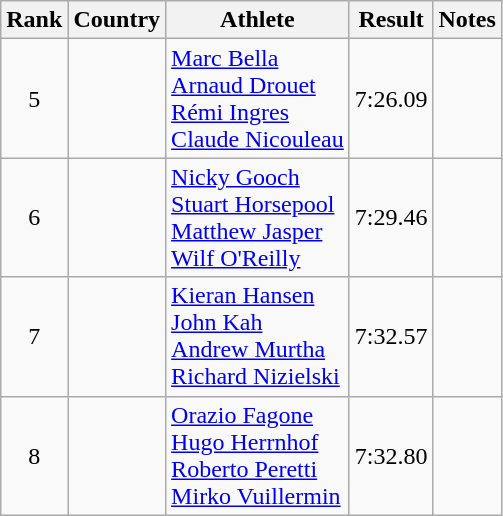<table class="wikitable" style="text-align:center">
<tr>
<th>Rank</th>
<th>Country</th>
<th>Athlete</th>
<th>Result</th>
<th>Notes</th>
</tr>
<tr>
<td>5</td>
<td align=left></td>
<td align=left><a href='#'>Marc Bella</a> <br> <a href='#'>Arnaud Drouet</a> <br> <a href='#'>Rémi Ingres</a> <br> <a href='#'>Claude Nicouleau</a></td>
<td>7:26.09</td>
<td></td>
</tr>
<tr>
<td>6</td>
<td align=left></td>
<td align=left><a href='#'>Nicky Gooch</a> <br> <a href='#'>Stuart Horsepool</a> <br> <a href='#'>Matthew Jasper</a> <br> <a href='#'>Wilf O'Reilly</a></td>
<td>7:29.46</td>
<td></td>
</tr>
<tr>
<td>7</td>
<td align=left></td>
<td align=left><a href='#'>Kieran Hansen</a> <br> <a href='#'>John Kah</a> <br> <a href='#'>Andrew Murtha</a> <br> <a href='#'>Richard Nizielski</a></td>
<td>7:32.57</td>
<td></td>
</tr>
<tr>
<td>8</td>
<td align=left></td>
<td align=left><a href='#'>Orazio Fagone</a> <br> <a href='#'>Hugo Herrnhof</a> <br> <a href='#'>Roberto Peretti</a> <br> <a href='#'>Mirko Vuillermin</a></td>
<td>7:32.80</td>
<td></td>
</tr>
</table>
